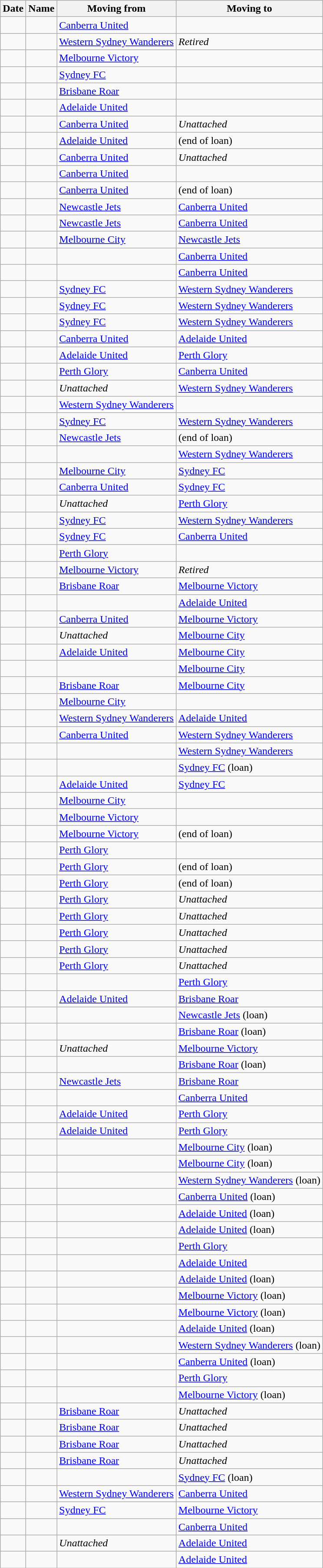<table class="wikitable sortable">
<tr>
<th>Date</th>
<th>Name</th>
<th>Moving from</th>
<th>Moving to</th>
</tr>
<tr>
<td></td>
<td></td>
<td><a href='#'>Canberra United</a></td>
<td></td>
</tr>
<tr>
<td></td>
<td></td>
<td><a href='#'>Western Sydney Wanderers</a></td>
<td><em>Retired</em></td>
</tr>
<tr>
<td></td>
<td></td>
<td><a href='#'>Melbourne Victory</a></td>
<td></td>
</tr>
<tr>
<td></td>
<td></td>
<td><a href='#'>Sydney FC</a></td>
<td></td>
</tr>
<tr>
<td></td>
<td></td>
<td><a href='#'>Brisbane Roar</a></td>
<td></td>
</tr>
<tr>
<td></td>
<td></td>
<td><a href='#'>Adelaide United</a></td>
<td></td>
</tr>
<tr>
<td></td>
<td></td>
<td><a href='#'>Canberra United</a></td>
<td><em>Unattached</em></td>
</tr>
<tr>
<td></td>
<td></td>
<td><a href='#'>Adelaide United</a></td>
<td> (end of loan)</td>
</tr>
<tr>
<td></td>
<td></td>
<td><a href='#'>Canberra United</a></td>
<td><em>Unattached</em></td>
</tr>
<tr>
<td></td>
<td></td>
<td><a href='#'>Canberra United</a></td>
<td></td>
</tr>
<tr>
<td></td>
<td></td>
<td><a href='#'>Canberra United</a></td>
<td> (end of loan)</td>
</tr>
<tr>
<td></td>
<td></td>
<td><a href='#'>Newcastle Jets</a></td>
<td><a href='#'>Canberra United</a></td>
</tr>
<tr>
<td></td>
<td></td>
<td><a href='#'>Newcastle Jets</a></td>
<td><a href='#'>Canberra United</a></td>
</tr>
<tr>
<td></td>
<td></td>
<td><a href='#'>Melbourne City</a></td>
<td><a href='#'>Newcastle Jets</a></td>
</tr>
<tr>
<td></td>
<td></td>
<td></td>
<td><a href='#'>Canberra United</a></td>
</tr>
<tr>
<td></td>
<td></td>
<td></td>
<td><a href='#'>Canberra United</a></td>
</tr>
<tr>
<td></td>
<td></td>
<td><a href='#'>Sydney FC</a></td>
<td><a href='#'>Western Sydney Wanderers</a></td>
</tr>
<tr>
<td></td>
<td></td>
<td><a href='#'>Sydney FC</a></td>
<td><a href='#'>Western Sydney Wanderers</a></td>
</tr>
<tr>
<td></td>
<td></td>
<td><a href='#'>Sydney FC</a></td>
<td><a href='#'>Western Sydney Wanderers</a></td>
</tr>
<tr>
<td></td>
<td></td>
<td><a href='#'>Canberra United</a></td>
<td><a href='#'>Adelaide United</a></td>
</tr>
<tr>
<td></td>
<td></td>
<td><a href='#'>Adelaide United</a></td>
<td><a href='#'>Perth Glory</a></td>
</tr>
<tr>
<td></td>
<td></td>
<td><a href='#'>Perth Glory</a></td>
<td><a href='#'>Canberra United</a></td>
</tr>
<tr>
<td></td>
<td></td>
<td><em>Unattached</em></td>
<td><a href='#'>Western Sydney Wanderers</a></td>
</tr>
<tr>
<td></td>
<td></td>
<td><a href='#'>Western Sydney Wanderers</a></td>
<td></td>
</tr>
<tr>
<td></td>
<td></td>
<td><a href='#'>Sydney FC</a></td>
<td><a href='#'>Western Sydney Wanderers</a></td>
</tr>
<tr>
<td></td>
<td></td>
<td><a href='#'>Newcastle Jets</a></td>
<td> (end of loan)</td>
</tr>
<tr>
<td></td>
<td></td>
<td></td>
<td><a href='#'>Western Sydney Wanderers</a></td>
</tr>
<tr>
<td></td>
<td></td>
<td><a href='#'>Melbourne City</a></td>
<td><a href='#'>Sydney FC</a></td>
</tr>
<tr>
<td></td>
<td></td>
<td><a href='#'>Canberra United</a></td>
<td><a href='#'>Sydney FC</a></td>
</tr>
<tr>
<td></td>
<td></td>
<td><em>Unattached</em></td>
<td><a href='#'>Perth Glory</a></td>
</tr>
<tr>
<td></td>
<td></td>
<td><a href='#'>Sydney FC</a></td>
<td><a href='#'>Western Sydney Wanderers</a></td>
</tr>
<tr>
<td></td>
<td></td>
<td><a href='#'>Sydney FC</a></td>
<td><a href='#'>Canberra United</a></td>
</tr>
<tr>
<td></td>
<td></td>
<td><a href='#'>Perth Glory</a></td>
<td></td>
</tr>
<tr>
<td></td>
<td></td>
<td><a href='#'>Melbourne Victory</a></td>
<td><em>Retired</em></td>
</tr>
<tr>
<td></td>
<td></td>
<td><a href='#'>Brisbane Roar</a></td>
<td><a href='#'>Melbourne Victory</a></td>
</tr>
<tr>
<td></td>
<td></td>
<td></td>
<td><a href='#'>Adelaide United</a></td>
</tr>
<tr>
<td></td>
<td></td>
<td><a href='#'>Canberra United</a></td>
<td><a href='#'>Melbourne Victory</a></td>
</tr>
<tr>
<td></td>
<td></td>
<td><em>Unattached</em></td>
<td><a href='#'>Melbourne City</a></td>
</tr>
<tr>
<td></td>
<td></td>
<td><a href='#'>Adelaide United</a></td>
<td><a href='#'>Melbourne City</a></td>
</tr>
<tr>
<td></td>
<td></td>
<td></td>
<td><a href='#'>Melbourne City</a></td>
</tr>
<tr>
<td></td>
<td></td>
<td><a href='#'>Brisbane Roar</a></td>
<td><a href='#'>Melbourne City</a></td>
</tr>
<tr>
<td></td>
<td></td>
<td><a href='#'>Melbourne City</a></td>
<td></td>
</tr>
<tr>
<td></td>
<td></td>
<td><a href='#'>Western Sydney Wanderers</a></td>
<td><a href='#'>Adelaide United</a></td>
</tr>
<tr>
<td></td>
<td></td>
<td><a href='#'>Canberra United</a></td>
<td><a href='#'>Western Sydney Wanderers</a></td>
</tr>
<tr>
<td></td>
<td></td>
<td></td>
<td><a href='#'>Western Sydney Wanderers</a></td>
</tr>
<tr>
<td></td>
<td></td>
<td></td>
<td><a href='#'>Sydney FC</a> (loan)</td>
</tr>
<tr>
<td></td>
<td></td>
<td><a href='#'>Adelaide United</a></td>
<td><a href='#'>Sydney FC</a></td>
</tr>
<tr>
<td></td>
<td></td>
<td><a href='#'>Melbourne City</a></td>
<td></td>
</tr>
<tr>
<td></td>
<td></td>
<td><a href='#'>Melbourne Victory</a></td>
<td></td>
</tr>
<tr>
<td></td>
<td></td>
<td><a href='#'>Melbourne Victory</a></td>
<td> (end of loan)</td>
</tr>
<tr>
<td></td>
<td></td>
<td><a href='#'>Perth Glory</a></td>
<td></td>
</tr>
<tr>
<td></td>
<td></td>
<td><a href='#'>Perth Glory</a></td>
<td> (end of loan)</td>
</tr>
<tr>
<td></td>
<td></td>
<td><a href='#'>Perth Glory</a></td>
<td> (end of loan)</td>
</tr>
<tr>
<td></td>
<td></td>
<td><a href='#'>Perth Glory</a></td>
<td><em>Unattached</em></td>
</tr>
<tr>
<td></td>
<td></td>
<td><a href='#'>Perth Glory</a></td>
<td><em>Unattached</em></td>
</tr>
<tr>
<td></td>
<td></td>
<td><a href='#'>Perth Glory</a></td>
<td><em>Unattached</em></td>
</tr>
<tr>
<td></td>
<td></td>
<td><a href='#'>Perth Glory</a></td>
<td><em>Unattached</em></td>
</tr>
<tr>
<td></td>
<td></td>
<td><a href='#'>Perth Glory</a></td>
<td><em>Unattached</em></td>
</tr>
<tr>
<td></td>
<td></td>
<td></td>
<td><a href='#'>Perth Glory</a></td>
</tr>
<tr>
<td></td>
<td></td>
<td><a href='#'>Adelaide United</a></td>
<td><a href='#'>Brisbane Roar</a></td>
</tr>
<tr>
<td></td>
<td></td>
<td></td>
<td><a href='#'>Newcastle Jets</a> (loan)</td>
</tr>
<tr>
<td></td>
<td></td>
<td></td>
<td><a href='#'>Brisbane Roar</a> (loan)</td>
</tr>
<tr>
<td></td>
<td></td>
<td><em>Unattached</em></td>
<td><a href='#'>Melbourne Victory</a></td>
</tr>
<tr>
<td></td>
<td></td>
<td></td>
<td><a href='#'>Brisbane Roar</a> (loan)</td>
</tr>
<tr>
<td></td>
<td></td>
<td><a href='#'>Newcastle Jets</a></td>
<td><a href='#'>Brisbane Roar</a></td>
</tr>
<tr>
<td></td>
<td></td>
<td></td>
<td><a href='#'>Canberra United</a></td>
</tr>
<tr>
<td></td>
<td></td>
<td><a href='#'>Adelaide United</a></td>
<td><a href='#'>Perth Glory</a></td>
</tr>
<tr>
<td></td>
<td></td>
<td><a href='#'>Adelaide United</a></td>
<td><a href='#'>Perth Glory</a></td>
</tr>
<tr>
<td></td>
<td></td>
<td></td>
<td><a href='#'>Melbourne City</a> (loan)</td>
</tr>
<tr>
<td></td>
<td></td>
<td></td>
<td><a href='#'>Melbourne City</a> (loan)</td>
</tr>
<tr>
<td></td>
<td></td>
<td></td>
<td><a href='#'>Western Sydney Wanderers</a> (loan)</td>
</tr>
<tr>
<td></td>
<td></td>
<td></td>
<td><a href='#'>Canberra United</a> (loan)</td>
</tr>
<tr>
<td></td>
<td></td>
<td></td>
<td><a href='#'>Adelaide United</a> (loan)</td>
</tr>
<tr>
<td></td>
<td></td>
<td></td>
<td><a href='#'>Adelaide United</a> (loan)</td>
</tr>
<tr>
<td></td>
<td></td>
<td></td>
<td><a href='#'>Perth Glory</a></td>
</tr>
<tr>
<td></td>
<td></td>
<td></td>
<td><a href='#'>Adelaide United</a></td>
</tr>
<tr>
<td></td>
<td></td>
<td></td>
<td><a href='#'>Adelaide United</a> (loan)</td>
</tr>
<tr>
<td></td>
<td></td>
<td></td>
<td><a href='#'>Melbourne Victory</a> (loan)</td>
</tr>
<tr>
<td></td>
<td></td>
<td></td>
<td><a href='#'>Melbourne Victory</a> (loan)</td>
</tr>
<tr>
<td></td>
<td></td>
<td></td>
<td><a href='#'>Adelaide United</a> (loan)</td>
</tr>
<tr>
<td></td>
<td></td>
<td></td>
<td><a href='#'>Western Sydney Wanderers</a> (loan)</td>
</tr>
<tr>
<td></td>
<td></td>
<td></td>
<td><a href='#'>Canberra United</a> (loan)</td>
</tr>
<tr>
<td></td>
<td></td>
<td></td>
<td><a href='#'>Perth Glory</a></td>
</tr>
<tr>
<td></td>
<td></td>
<td></td>
<td><a href='#'>Melbourne Victory</a> (loan)</td>
</tr>
<tr>
<td></td>
<td></td>
<td><a href='#'>Brisbane Roar</a></td>
<td><em>Unattached</em></td>
</tr>
<tr>
<td></td>
<td></td>
<td><a href='#'>Brisbane Roar</a></td>
<td><em>Unattached</em></td>
</tr>
<tr>
<td></td>
<td></td>
<td><a href='#'>Brisbane Roar</a></td>
<td><em>Unattached</em></td>
</tr>
<tr>
<td></td>
<td></td>
<td><a href='#'>Brisbane Roar</a></td>
<td><em>Unattached</em></td>
</tr>
<tr>
<td></td>
<td></td>
<td></td>
<td><a href='#'>Sydney FC</a> (loan)</td>
</tr>
<tr>
<td></td>
<td></td>
<td><a href='#'>Western Sydney Wanderers</a></td>
<td><a href='#'>Canberra United</a></td>
</tr>
<tr>
<td></td>
<td></td>
<td><a href='#'>Sydney FC</a></td>
<td><a href='#'>Melbourne Victory</a></td>
</tr>
<tr>
<td></td>
<td></td>
<td></td>
<td><a href='#'>Canberra United</a></td>
</tr>
<tr>
<td></td>
<td></td>
<td><em>Unattached</em></td>
<td><a href='#'>Adelaide United</a></td>
</tr>
<tr>
<td></td>
<td></td>
<td></td>
<td><a href='#'>Adelaide United</a></td>
</tr>
</table>
